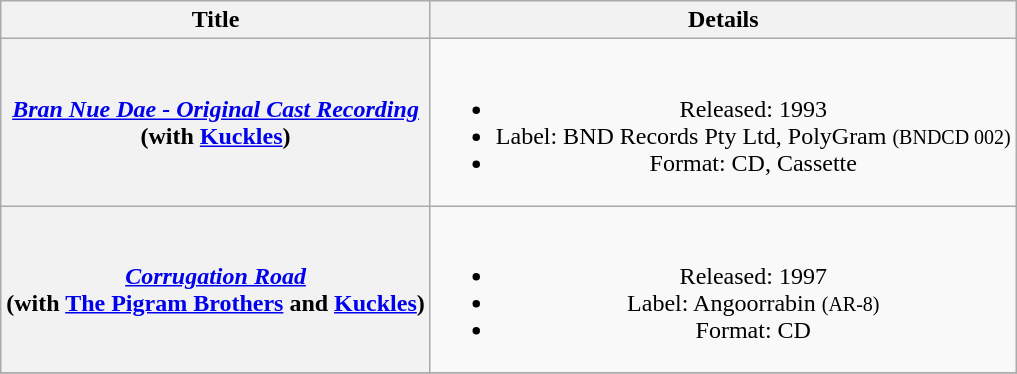<table class="wikitable plainrowheaders" style="text-align:center;" border="1">
<tr>
<th>Title</th>
<th>Details</th>
</tr>
<tr>
<th scope="row"><em><a href='#'>Bran Nue Dae - Original Cast Recording</a></em> <br> (with <a href='#'>Kuckles</a>)</th>
<td><br><ul><li>Released: 1993</li><li>Label: BND Records Pty Ltd, PolyGram	<small>(BNDCD 002)</small></li><li>Format: CD, Cassette</li></ul></td>
</tr>
<tr>
<th scope="row"><em><a href='#'>Corrugation Road</a></em> <br> (with <a href='#'>The Pigram Brothers</a> and <a href='#'>Kuckles</a>)</th>
<td><br><ul><li>Released: 1997</li><li>Label: Angoorrabin <small>(AR-8)</small></li><li>Format: CD</li></ul></td>
</tr>
<tr>
</tr>
</table>
